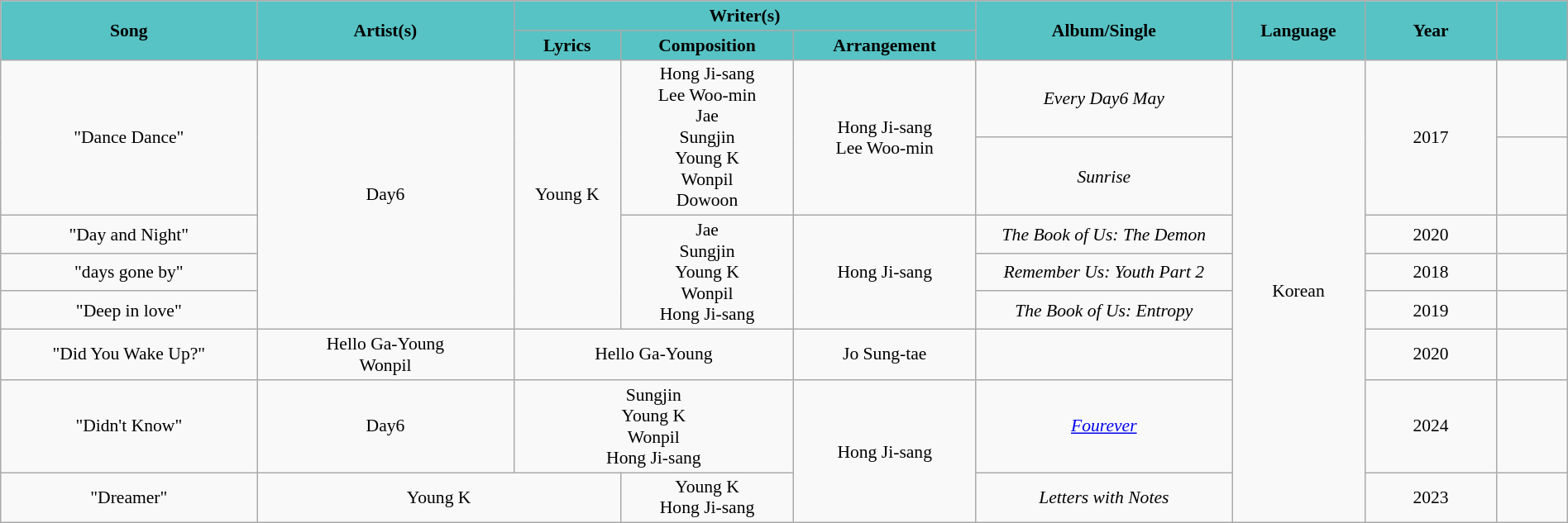<table class="wikitable" style="margin:0.5em auto; clear:both; font-size:.9em; text-align:center; width:100%">
<tr>
<th rowspan=2 style="width:200px; background:#57c3c5;">Song</th>
<th rowspan=2 style="width:200px; background:#57c3c5;">Artist(s)</th>
<th colspan=3 style="width:700px; background:#57c3c5;">Writer(s)</th>
<th rowspan=2 style="width:200px; background:#57c3c5;">Album/Single</th>
<th rowspan=2 style="width:100px; background:#57c3c5;">Language</th>
<th rowspan=2 style="width:100px; background:#57c3c5;">Year</th>
<th rowspan=2 style="width:50px;  background:#57c3c5;"></th>
</tr>
<tr>
<th style="background:#57c3c5">Lyrics</th>
<th style="background:#57c3c5">Composition</th>
<th style="background:#57c3c5">Arrangement</th>
</tr>
<tr>
<td rowspan=2>"Dance Dance"</td>
<td rowspan=5>Day6</td>
<td rowspan=5>Young K</td>
<td rowspan=2>Hong Ji-sang<br>Lee Woo-min<br>Jae<br>Sungjin<br>Young K<br>Wonpil<br>Dowoon</td>
<td rowspan=2>Hong Ji-sang<br>Lee Woo-min</td>
<td><em>Every Day6 May</em></td>
<td rowspan=8>Korean</td>
<td rowspan=2>2017</td>
<td></td>
</tr>
<tr>
<td><em>Sunrise</em></td>
<td></td>
</tr>
<tr>
<td>"Day and Night"<br></td>
<td rowspan=3>Jae<br>Sungjin<br>Young K<br>Wonpil<br>Hong Ji-sang</td>
<td rowspan=3>Hong Ji-sang</td>
<td><em>The Book of Us: The Demon</em></td>
<td>2020</td>
<td></td>
</tr>
<tr>
<td>"days gone by"<br></td>
<td><em>Remember Us: Youth Part 2</em></td>
<td>2018</td>
<td></td>
</tr>
<tr>
<td>"Deep in love"</td>
<td><em>The Book of Us: Entropy</em></td>
<td>2019</td>
<td></td>
</tr>
<tr>
<td>"Did You Wake Up?"<br></td>
<td>Hello Ga-Young<br>Wonpil</td>
<td colspan=2>Hello Ga-Young</td>
<td>Jo Sung-tae</td>
<td></td>
<td>2020</td>
<td></td>
</tr>
<tr>
<td>"Didn't Know"<br></td>
<td>Day6</td>
<td colspan=2>Sungjin<br>Young K<br>Wonpil<br>Hong Ji-sang</td>
<td rowspan=2>Hong Ji-sang</td>
<td><em><a href='#'>Fourever</a></em></td>
<td>2024</td>
<td></td>
</tr>
<tr>
<td>"Dreamer"<br></td>
<td colspan=2>Young K</td>
<td>Young K<br>Hong Ji-sang</td>
<td><em>Letters with Notes</em></td>
<td>2023</td>
<td></td>
</tr>
</table>
